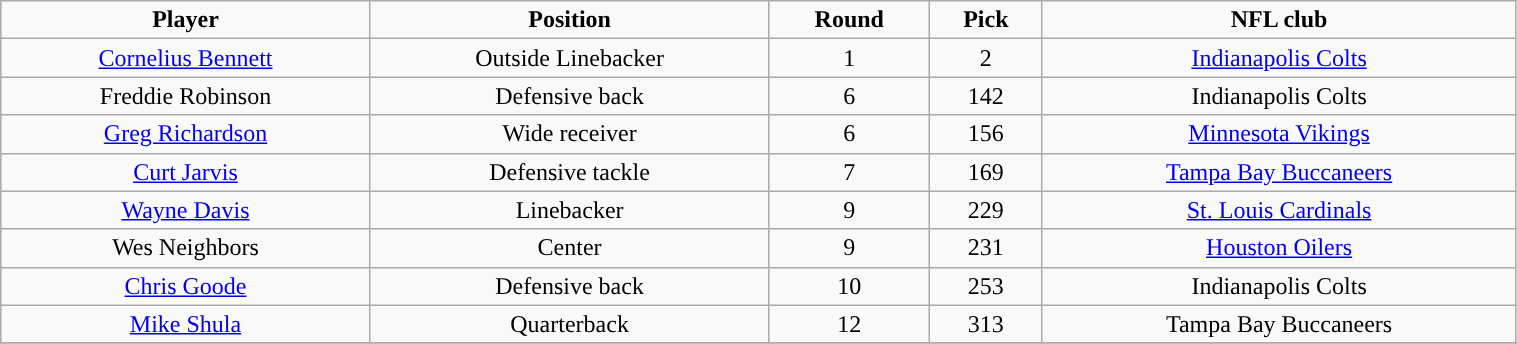<table class="wikitable" width="80%">
<tr align="center">
<td><strong>Player</strong></td>
<td><strong>Position</strong></td>
<td><strong>Round</strong></td>
<td><strong>Pick</strong></td>
<td><strong>NFL club</strong></td>
</tr>
<tr align="center" bgcolor="">
<td><a href='#'>Cornelius Bennett</a></td>
<td>Outside Linebacker</td>
<td>1</td>
<td>2</td>
<td><a href='#'>Indianapolis Colts</a></td>
</tr>
<tr align="center" bgcolor="">
<td>Freddie Robinson</td>
<td>Defensive back</td>
<td>6</td>
<td>142</td>
<td>Indianapolis Colts</td>
</tr>
<tr align="center" bgcolor="">
<td><a href='#'>Greg Richardson</a></td>
<td>Wide receiver</td>
<td>6</td>
<td>156</td>
<td><a href='#'>Minnesota Vikings</a></td>
</tr>
<tr align="center" bgcolor="">
<td><a href='#'>Curt Jarvis</a></td>
<td>Defensive tackle</td>
<td>7</td>
<td>169</td>
<td><a href='#'>Tampa Bay Buccaneers</a></td>
</tr>
<tr align="center" bgcolor="">
<td><a href='#'>Wayne Davis</a></td>
<td>Linebacker</td>
<td>9</td>
<td>229</td>
<td><a href='#'>St. Louis Cardinals</a></td>
</tr>
<tr align="center" bgcolor="">
<td>Wes Neighbors</td>
<td>Center</td>
<td>9</td>
<td>231</td>
<td><a href='#'>Houston Oilers</a></td>
</tr>
<tr align="center" bgcolor="">
<td><a href='#'>Chris Goode</a></td>
<td>Defensive back</td>
<td>10</td>
<td>253</td>
<td>Indianapolis Colts</td>
</tr>
<tr align="center" bgcolor="">
<td><a href='#'>Mike Shula</a></td>
<td>Quarterback</td>
<td>12</td>
<td>313</td>
<td>Tampa Bay Buccaneers</td>
</tr>
<tr align="center" bgcolor="">
</tr>
</table>
